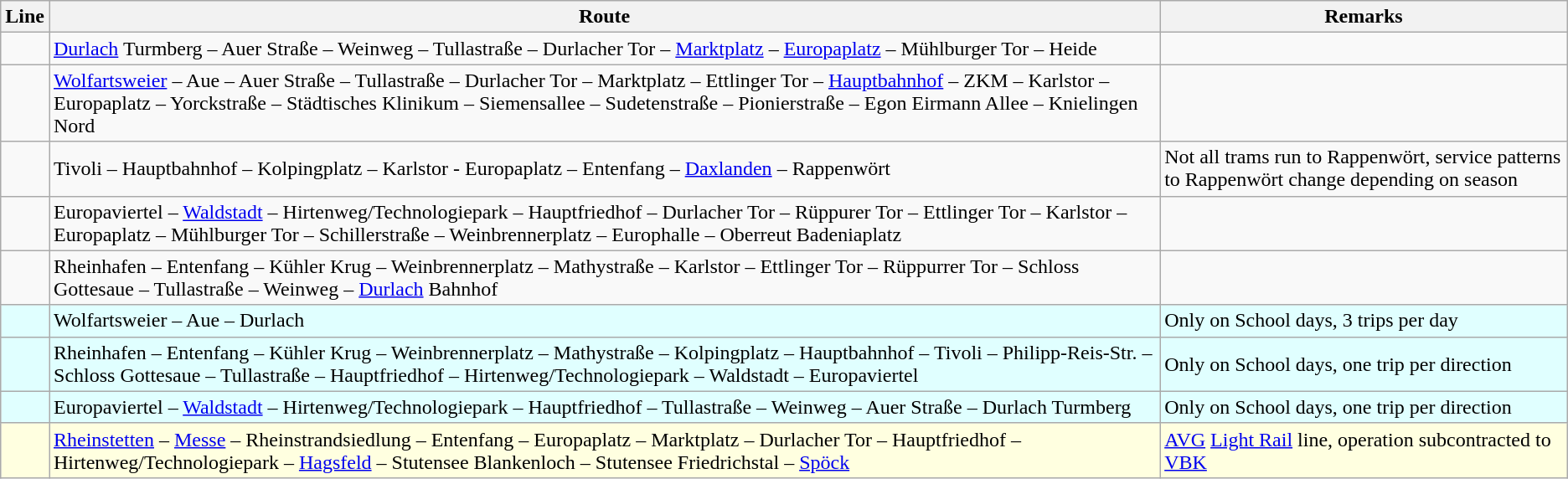<table class="wikitable">
<tr>
<th>Line</th>
<th>Route</th>
<th>Remarks</th>
</tr>
<tr>
<td Align="center"></td>
<td><a href='#'>Durlach</a> Turmberg – Auer Straße – Weinweg – Tullastraße – Durlacher Tor – <a href='#'>Marktplatz</a> – <a href='#'>Europaplatz</a> – Mühlburger Tor – Heide</td>
<td></td>
</tr>
<tr>
<td Align="center"></td>
<td><a href='#'>Wolfartsweier</a> – Aue – Auer Straße – Tullastraße – Durlacher Tor – Marktplatz – Ettlinger Tor – <a href='#'>Hauptbahnhof</a> – ZKM – Karlstor – Europaplatz – Yorckstraße – Städtisches Klinikum – Siemensallee – Sudetenstraße – Pionierstraße – Egon Eirmann Allee – Knielingen Nord</td>
<td></td>
</tr>
<tr>
<td Align="center"></td>
<td>Tivoli – Hauptbahnhof – Kolpingplatz – Karlstor -  Europaplatz – Entenfang – <a href='#'>Daxlanden</a> – Rappenwört</td>
<td>Not all trams run to Rappenwört, service patterns to Rappenwört change depending on season</td>
</tr>
<tr>
<td Align="center"></td>
<td>Europaviertel – <a href='#'>Waldstadt</a> – Hirtenweg/Technologiepark – Hauptfriedhof – Durlacher Tor – Rüppurer Tor – Ettlinger Tor – Karlstor – Europaplatz – Mühlburger Tor – Schillerstraße – Weinbrennerplatz – Europhalle – Oberreut Badeniaplatz</td>
<td></td>
</tr>
<tr>
<td Align="center"></td>
<td>Rheinhafen – Entenfang – Kühler Krug – Weinbrennerplatz – Mathystraße – Karlstor – Ettlinger Tor – Rüppurrer Tor – Schloss Gottesaue – Tullastraße – Weinweg – <a href='#'>Durlach</a> Bahnhof</td>
<td></td>
</tr>
<tr bgcolor="#E0FFFF">
<td align="center"></td>
<td>Wolfartsweier – Aue – Durlach</td>
<td>Only on School days, 3 trips per day</td>
</tr>
<tr bgcolor="#E0FFFF">
<td align="center"></td>
<td>Rheinhafen – Entenfang – Kühler Krug – Weinbrennerplatz – Mathystraße – Kolpingplatz – Hauptbahnhof – Tivoli – Philipp-Reis-Str. – Schloss Gottesaue – Tullastraße – Hauptfriedhof – Hirtenweg/Technologiepark – Waldstadt – Europaviertel</td>
<td>Only on School days, one trip per direction</td>
</tr>
<tr bgcolor="#E0FFFF">
<td align="center"></td>
<td>Europaviertel – <a href='#'>Waldstadt</a> – Hirtenweg/Technologiepark – Hauptfriedhof – Tullastraße – Weinweg – Auer Straße – Durlach Turmberg</td>
<td>Only on School days, one trip per direction</td>
</tr>
<tr bgcolor="#FFFFE0" >
<td Align="center"></td>
<td><a href='#'>Rheinstetten</a> – <a href='#'>Messe</a> – Rheinstrandsiedlung – Entenfang – Europaplatz – Marktplatz – Durlacher Tor – Hauptfriedhof – Hirtenweg/Technologiepark – <a href='#'>Hagsfeld</a> – Stutensee Blankenloch – Stutensee Friedrichstal – <a href='#'>Spöck</a></td>
<td><a href='#'>AVG</a> <a href='#'>Light Rail</a> line, operation subcontracted to <a href='#'>VBK</a></td>
</tr>
</table>
